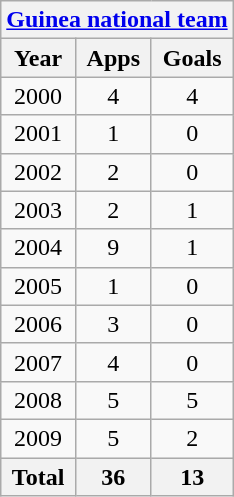<table class="wikitable" style="text-align:center">
<tr>
<th colspan=3><a href='#'>Guinea national team</a></th>
</tr>
<tr>
<th>Year</th>
<th>Apps</th>
<th>Goals</th>
</tr>
<tr>
<td>2000</td>
<td>4</td>
<td>4</td>
</tr>
<tr>
<td>2001</td>
<td>1</td>
<td>0</td>
</tr>
<tr>
<td>2002</td>
<td>2</td>
<td>0</td>
</tr>
<tr>
<td>2003</td>
<td>2</td>
<td>1</td>
</tr>
<tr>
<td>2004</td>
<td>9</td>
<td>1</td>
</tr>
<tr>
<td>2005</td>
<td>1</td>
<td>0</td>
</tr>
<tr>
<td>2006</td>
<td>3</td>
<td>0</td>
</tr>
<tr>
<td>2007</td>
<td>4</td>
<td>0</td>
</tr>
<tr>
<td>2008</td>
<td>5</td>
<td>5</td>
</tr>
<tr>
<td>2009</td>
<td>5</td>
<td>2</td>
</tr>
<tr>
<th>Total</th>
<th>36</th>
<th>13</th>
</tr>
</table>
